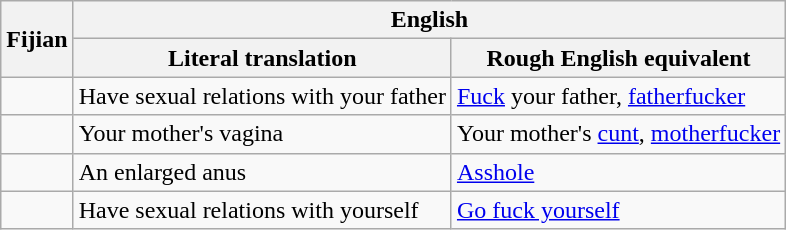<table class="wikitable">
<tr>
<th rowspan="2">Fijian</th>
<th colspan="2">English</th>
</tr>
<tr>
<th>Literal translation</th>
<th>Rough English equivalent</th>
</tr>
<tr>
<td></td>
<td>Have sexual relations with your father</td>
<td><a href='#'>Fuck</a> your father, <a href='#'>fatherfucker</a></td>
</tr>
<tr>
<td></td>
<td>Your mother's vagina</td>
<td>Your mother's <a href='#'>cunt</a>, <a href='#'>motherfucker</a></td>
</tr>
<tr>
<td></td>
<td>An enlarged anus</td>
<td><a href='#'>Asshole</a></td>
</tr>
<tr>
<td></td>
<td>Have sexual relations with yourself</td>
<td><a href='#'>Go fuck yourself</a></td>
</tr>
</table>
